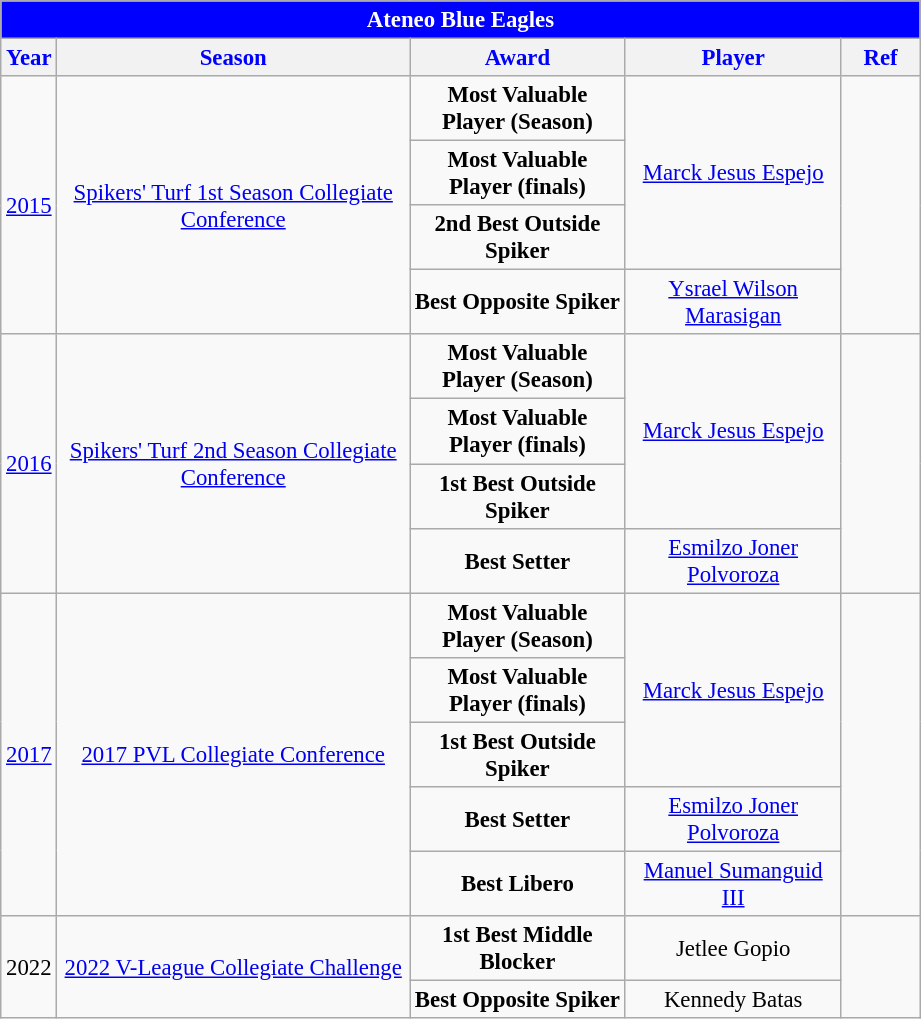<table class="wikitable sortable" style="font-size:95%; text-align:left;">
<tr>
<th colspan="5" style= "background: blue; color: white; text-align: center"><strong>Ateneo Blue Eagles</strong></th>
</tr>
<tr style="background: white; color: blue">
<th style= "align=center; width:1em;">Year</th>
<th style= "align=center;width:15em;">Season</th>
<th style= "align=center; width:9em;">Award</th>
<th style= "align=center; width:9em;">Player</th>
<th style= "align=center; width:3em;">Ref</th>
</tr>
<tr align=center>
<td rowspan=4><a href='#'>2015</a></td>
<td rowspan=4><a href='#'>Spikers' Turf 1st Season Collegiate Conference</a></td>
<td><strong>Most Valuable Player (Season)</strong></td>
<td rowspan=3><a href='#'>Marck Jesus Espejo</a></td>
<td rowspan=4></td>
</tr>
<tr align=center>
<td><strong>Most Valuable Player (finals)</strong></td>
</tr>
<tr align=center>
<td><strong>2nd Best Outside Spiker</strong></td>
</tr>
<tr align=center>
<td><strong> Best Opposite Spiker</strong></td>
<td><a href='#'>Ysrael Wilson Marasigan</a></td>
</tr>
<tr align=center>
<td rowspan=4><a href='#'>2016</a></td>
<td rowspan=4><a href='#'>Spikers' Turf 2nd Season Collegiate Conference</a></td>
<td><strong>Most Valuable Player (Season)</strong></td>
<td rowspan=3><a href='#'>Marck Jesus Espejo</a></td>
<td rowspan=4></td>
</tr>
<tr align=center>
<td><strong>Most Valuable Player (finals)</strong></td>
</tr>
<tr align=center>
<td><strong>1st Best Outside Spiker</strong></td>
</tr>
<tr align=center>
<td><strong>Best Setter</strong></td>
<td><a href='#'>Esmilzo Joner Polvoroza</a></td>
</tr>
<tr align=center>
<td rowspan=5><a href='#'>2017</a></td>
<td rowspan=5><a href='#'>2017 PVL Collegiate Conference</a></td>
<td><strong>Most Valuable Player (Season)</strong></td>
<td rowspan=3><a href='#'>Marck Jesus Espejo</a></td>
<td rowspan=5></td>
</tr>
<tr align=center>
<td><strong>Most Valuable Player (finals)</strong></td>
</tr>
<tr align=center>
<td><strong>1st Best Outside Spiker</strong></td>
</tr>
<tr align=center>
<td><strong>Best Setter</strong></td>
<td><a href='#'>Esmilzo Joner Polvoroza</a></td>
</tr>
<tr align=center>
<td><strong>Best Libero</strong></td>
<td><a href='#'>Manuel Sumanguid III</a></td>
</tr>
<tr align=center>
<td rowspan=2>2022</td>
<td rowspan=2><a href='#'>2022 V-League Collegiate Challenge</a></td>
<td><strong>1st Best Middle Blocker</strong></td>
<td>Jetlee Gopio</td>
<td rowspan=2></td>
</tr>
<tr align=center>
<td><strong>Best Opposite Spiker</strong></td>
<td>Kennedy Batas</td>
</tr>
</table>
